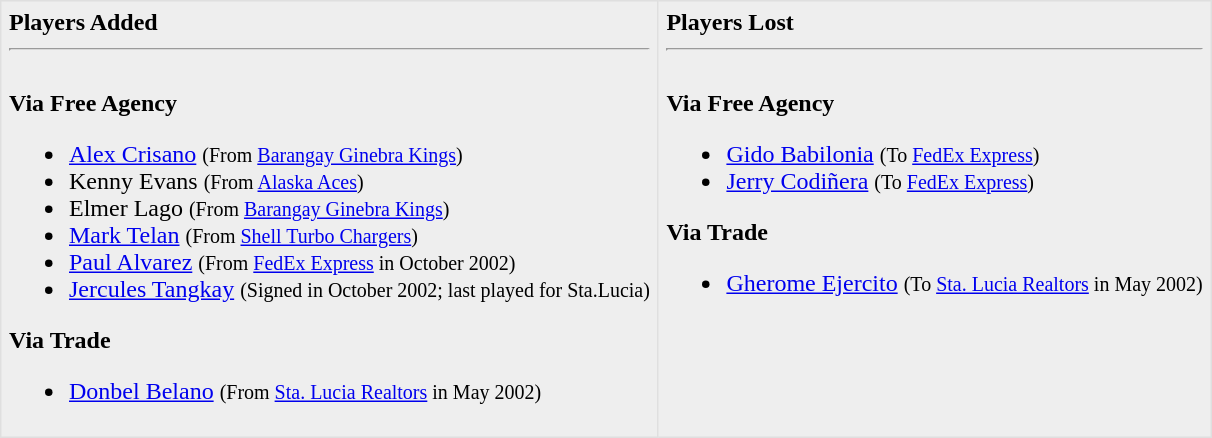<table border=1 style="border-collapse:collapse; background-color:#eeeeee" bordercolor="#DFDFDF" cellpadding="5">
<tr>
<td valign="top"><strong>Players Added</strong> <hr><br><strong>Via Free Agency</strong><ul><li><a href='#'>Alex Crisano</a> <small>(From <a href='#'>Barangay Ginebra Kings</a>)</small></li><li>Kenny Evans <small>(From <a href='#'>Alaska Aces</a>)</small></li><li>Elmer Lago <small>(From <a href='#'>Barangay Ginebra Kings</a>)</small></li><li><a href='#'>Mark Telan</a> <small>(From <a href='#'>Shell Turbo Chargers</a>)</small></li><li><a href='#'>Paul Alvarez</a> <small>(From <a href='#'>FedEx Express</a> in October 2002)</small></li><li><a href='#'>Jercules Tangkay</a> <small>(Signed in October 2002; last played for Sta.Lucia)</small></li></ul><strong>Via Trade</strong><ul><li><a href='#'>Donbel Belano</a> <small>(From <a href='#'>Sta. Lucia Realtors</a> in May 2002)</small></li></ul></td>
<td valign="top"><strong>Players Lost</strong> <hr><br><strong>Via Free Agency</strong><ul><li><a href='#'>Gido Babilonia</a> <small>(To <a href='#'>FedEx Express</a>)</small></li><li><a href='#'>Jerry Codiñera</a> <small>(To <a href='#'>FedEx Express</a>)</small></li></ul><strong>Via Trade</strong><ul><li><a href='#'>Gherome Ejercito</a> <small>(To <a href='#'>Sta. Lucia Realtors</a> in May 2002)</small></li></ul></td>
</tr>
</table>
